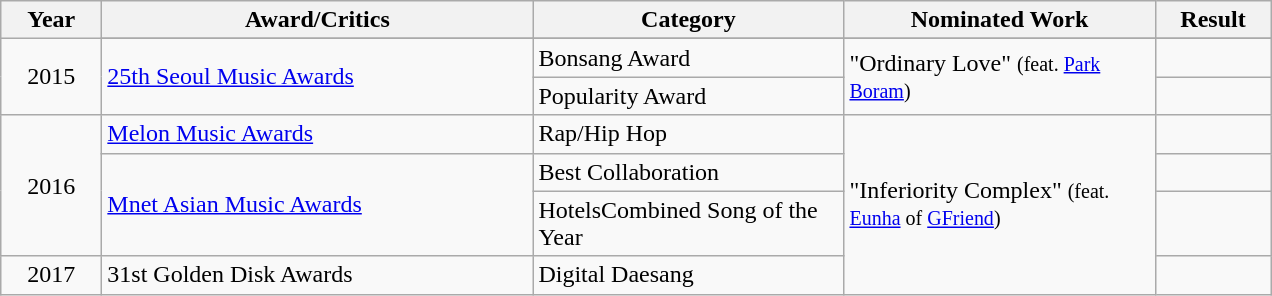<table class="wikitable">
<tr>
<th width="60">Year</th>
<th width="280">Award/Critics</th>
<th width="200">Category</th>
<th width="200">Nominated Work</th>
<th width="70">Result</th>
</tr>
<tr>
<td rowspan="3" align="center">2015</td>
</tr>
<tr>
<td rowspan="2"><a href='#'>25th Seoul Music Awards</a></td>
<td>Bonsang Award</td>
<td rowspan="2">"Ordinary Love" <small>(feat. <a href='#'>Park Boram</a>)</small></td>
<td></td>
</tr>
<tr>
<td>Popularity Award</td>
<td></td>
</tr>
<tr>
<td rowspan="3" align="center">2016</td>
<td><a href='#'>Melon Music Awards</a></td>
<td>Rap/Hip Hop</td>
<td rowspan="4">"Inferiority Complex" <small>(feat. <a href='#'>Eunha</a> of <a href='#'>GFriend</a>)</small></td>
<td></td>
</tr>
<tr>
<td rowspan="2"><a href='#'>Mnet Asian Music Awards</a></td>
<td>Best Collaboration</td>
<td></td>
</tr>
<tr>
<td>HotelsCombined Song of the Year</td>
<td></td>
</tr>
<tr>
<td align="center">2017</td>
<td>31st Golden Disk Awards</td>
<td>Digital Daesang</td>
<td></td>
</tr>
</table>
